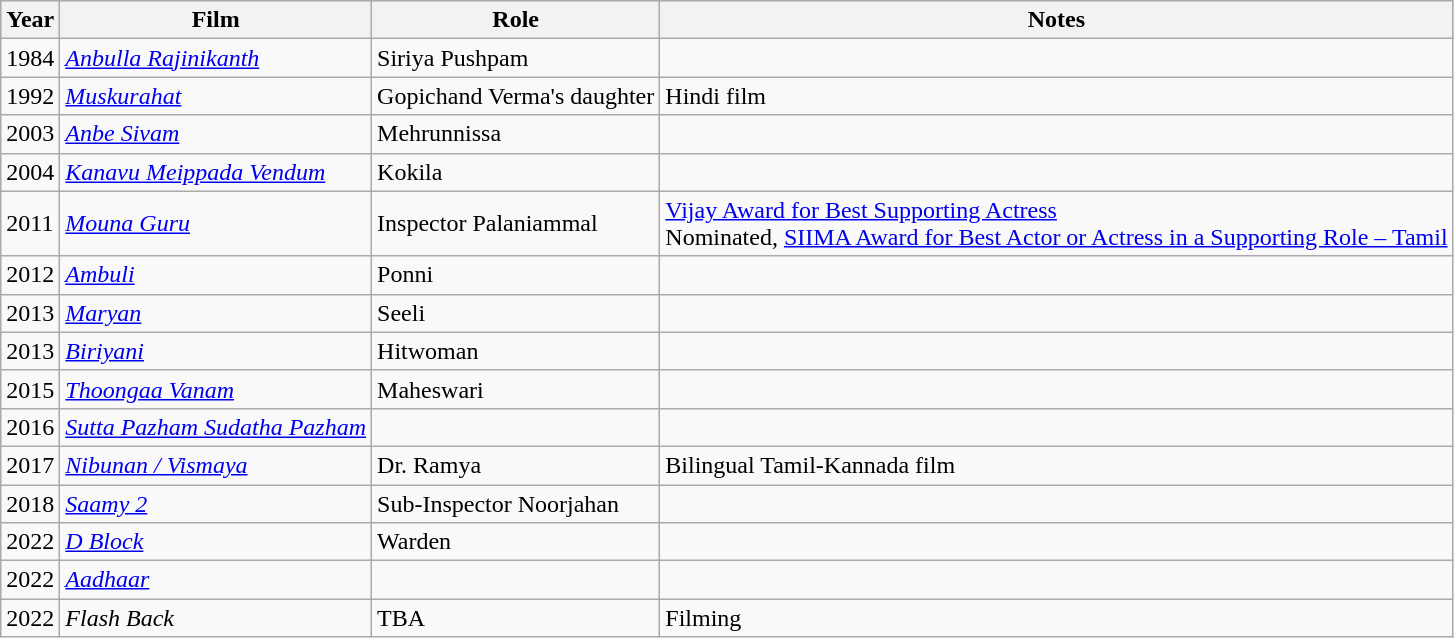<table class="wikitable sortable">
<tr style="background:#ccc; text-align:center;">
<th>Year</th>
<th>Film</th>
<th>Role</th>
<th>Notes</th>
</tr>
<tr>
<td>1984</td>
<td><em><a href='#'>Anbulla Rajinikanth</a></em></td>
<td>Siriya Pushpam</td>
<td></td>
</tr>
<tr>
<td>1992</td>
<td><em><a href='#'>Muskurahat</a></em></td>
<td>Gopichand Verma's daughter</td>
<td>Hindi film</td>
</tr>
<tr>
<td>2003</td>
<td><em><a href='#'>Anbe Sivam</a></em></td>
<td>Mehrunnissa</td>
<td></td>
</tr>
<tr>
<td>2004</td>
<td><em><a href='#'>Kanavu Meippada Vendum</a></em></td>
<td>Kokila</td>
<td></td>
</tr>
<tr>
<td>2011</td>
<td><em><a href='#'>Mouna Guru</a></em></td>
<td>Inspector Palaniammal</td>
<td><a href='#'>Vijay Award for Best Supporting Actress</a><br>Nominated, <a href='#'>SIIMA Award for Best Actor or Actress in a Supporting Role – Tamil</a></td>
</tr>
<tr>
<td>2012</td>
<td><em><a href='#'>Ambuli</a></em></td>
<td>Ponni</td>
<td></td>
</tr>
<tr>
<td>2013</td>
<td><em><a href='#'>Maryan</a></em></td>
<td>Seeli</td>
<td></td>
</tr>
<tr>
<td>2013</td>
<td><em><a href='#'>Biriyani</a></em></td>
<td>Hitwoman</td>
<td></td>
</tr>
<tr>
<td>2015</td>
<td><em><a href='#'>Thoongaa Vanam</a></em></td>
<td>Maheswari</td>
<td></td>
</tr>
<tr>
<td>2016</td>
<td><em><a href='#'>Sutta Pazham Sudatha Pazham</a></em></td>
<td></td>
<td></td>
</tr>
<tr>
<td>2017</td>
<td><em><a href='#'>Nibunan / Vismaya</a></em></td>
<td>Dr. Ramya</td>
<td>Bilingual Tamil-Kannada film</td>
</tr>
<tr>
<td>2018</td>
<td><em><a href='#'>Saamy 2</a></em></td>
<td>Sub-Inspector Noorjahan</td>
<td></td>
</tr>
<tr>
<td>2022</td>
<td><em><a href='#'>D Block</a></em></td>
<td>Warden</td>
<td></td>
</tr>
<tr>
<td>2022</td>
<td><em><a href='#'>Aadhaar</a></em></td>
<td></td>
<td></td>
</tr>
<tr>
<td>2022</td>
<td><em>Flash Back</em></td>
<td>TBA</td>
<td>Filming</td>
</tr>
</table>
